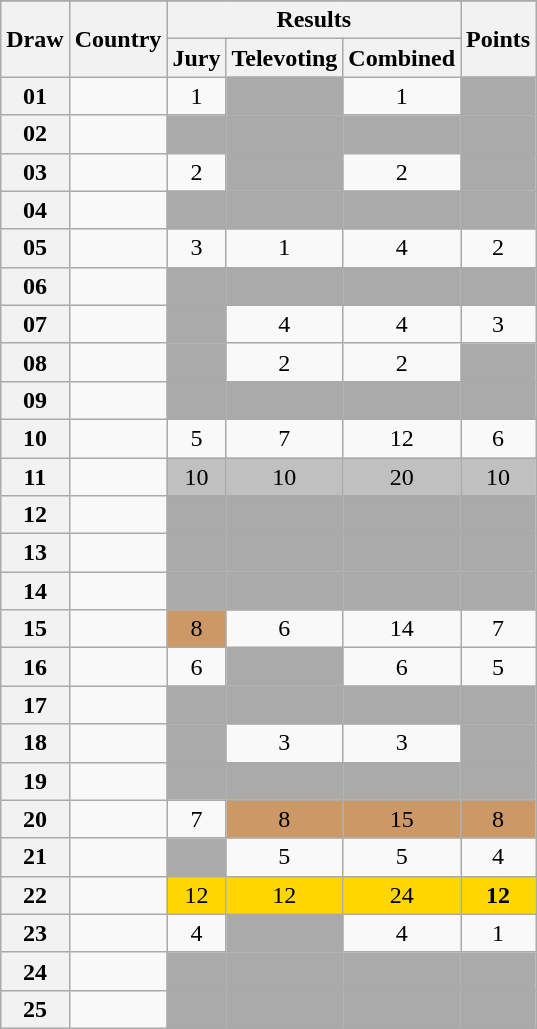<table class="sortable wikitable collapsible plainrowheaders" style="text-align:center;">
<tr>
</tr>
<tr>
<th scope="col" rowspan="2">Draw</th>
<th scope="col" rowspan="2">Country</th>
<th scope="col" colspan="3">Results</th>
<th scope="col" rowspan="2">Points</th>
</tr>
<tr>
<th scope="col">Jury</th>
<th scope="col">Televoting</th>
<th scope="col">Combined</th>
</tr>
<tr>
<th scope="row" style="text-align:center;">01</th>
<td style="text-align:left;"></td>
<td>1</td>
<td style="background:#AAAAAA;"></td>
<td>1</td>
<td style="background:#AAAAAA;"></td>
</tr>
<tr>
<th scope="row" style="text-align:center;">02</th>
<td style="text-align:left;"></td>
<td style="background:#AAAAAA;"></td>
<td style="background:#AAAAAA;"></td>
<td style="background:#AAAAAA;"></td>
<td style="background:#AAAAAA;"></td>
</tr>
<tr>
<th scope="row" style="text-align:center;">03</th>
<td style="text-align:left;"></td>
<td>2</td>
<td style="background:#AAAAAA;"></td>
<td>2</td>
<td style="background:#AAAAAA;"></td>
</tr>
<tr>
<th scope="row" style="text-align:center;">04</th>
<td style="text-align:left;"></td>
<td style="background:#AAAAAA;"></td>
<td style="background:#AAAAAA;"></td>
<td style="background:#AAAAAA;"></td>
<td style="background:#AAAAAA;"></td>
</tr>
<tr>
<th scope="row" style="text-align:center;">05</th>
<td style="text-align:left;"></td>
<td>3</td>
<td>1</td>
<td>4</td>
<td>2</td>
</tr>
<tr>
<th scope="row" style="text-align:center;">06</th>
<td style="text-align:left;"></td>
<td style="background:#AAAAAA;"></td>
<td style="background:#AAAAAA;"></td>
<td style="background:#AAAAAA;"></td>
<td style="background:#AAAAAA;"></td>
</tr>
<tr>
<th scope="row" style="text-align:center;">07</th>
<td style="text-align:left;"></td>
<td style="background:#AAAAAA;"></td>
<td>4</td>
<td>4</td>
<td>3</td>
</tr>
<tr>
<th scope="row" style="text-align:center;">08</th>
<td style="text-align:left;"></td>
<td style="background:#AAAAAA;"></td>
<td>2</td>
<td>2</td>
<td style="background:#AAAAAA;"></td>
</tr>
<tr>
<th scope="row" style="text-align:center;">09</th>
<td style="text-align:left;"></td>
<td style="background:#AAAAAA;"></td>
<td style="background:#AAAAAA;"></td>
<td style="background:#AAAAAA;"></td>
<td style="background:#AAAAAA;"></td>
</tr>
<tr>
<th scope="row" style="text-align:center;">10</th>
<td style="text-align:left;"></td>
<td>5</td>
<td>7</td>
<td>12</td>
<td>6</td>
</tr>
<tr>
<th scope="row" style="text-align:center;">11</th>
<td style="text-align:left;"></td>
<td style="background:silver;">10</td>
<td style="background:silver;">10</td>
<td style="background:silver;">20</td>
<td style="background:silver;">10</td>
</tr>
<tr>
<th scope="row" style="text-align:center;">12</th>
<td style="text-align:left;"></td>
<td style="background:#AAAAAA;"></td>
<td style="background:#AAAAAA;"></td>
<td style="background:#AAAAAA;"></td>
<td style="background:#AAAAAA;"></td>
</tr>
<tr class="sortbottom">
<th scope="row" style="text-align:center;">13</th>
<td style="text-align:left;"></td>
<td style="background:#AAAAAA;"></td>
<td style="background:#AAAAAA;"></td>
<td style="background:#AAAAAA;"></td>
<td style="background:#AAAAAA;"></td>
</tr>
<tr>
<th scope="row" style="text-align:center;">14</th>
<td style="text-align:left;"></td>
<td style="background:#AAAAAA;"></td>
<td style="background:#AAAAAA;"></td>
<td style="background:#AAAAAA;"></td>
<td style="background:#AAAAAA;"></td>
</tr>
<tr>
<th scope="row" style="text-align:center;">15</th>
<td style="text-align:left;"></td>
<td style="background:#CC9966;">8</td>
<td>6</td>
<td>14</td>
<td>7</td>
</tr>
<tr>
<th scope="row" style="text-align:center;">16</th>
<td style="text-align:left;"></td>
<td>6</td>
<td style="background:#AAAAAA;"></td>
<td>6</td>
<td>5</td>
</tr>
<tr>
<th scope="row" style="text-align:center;">17</th>
<td style="text-align:left;"></td>
<td style="background:#AAAAAA;"></td>
<td style="background:#AAAAAA;"></td>
<td style="background:#AAAAAA;"></td>
<td style="background:#AAAAAA;"></td>
</tr>
<tr>
<th scope="row" style="text-align:center;">18</th>
<td style="text-align:left;"></td>
<td style="background:#AAAAAA;"></td>
<td>3</td>
<td>3</td>
<td style="background:#AAAAAA;"></td>
</tr>
<tr>
<th scope="row" style="text-align:center;">19</th>
<td style="text-align:left;"></td>
<td style="background:#AAAAAA;"></td>
<td style="background:#AAAAAA;"></td>
<td style="background:#AAAAAA;"></td>
<td style="background:#AAAAAA;"></td>
</tr>
<tr>
<th scope="row" style="text-align:center;">20</th>
<td style="text-align:left;"></td>
<td>7</td>
<td style="background:#CC9966;">8</td>
<td style="background:#CC9966;">15</td>
<td style="background:#CC9966;">8</td>
</tr>
<tr>
<th scope="row" style="text-align:center;">21</th>
<td style="text-align:left;"></td>
<td style="background:#AAAAAA;"></td>
<td>5</td>
<td>5</td>
<td>4</td>
</tr>
<tr>
<th scope="row" style="text-align:center;">22</th>
<td style="text-align:left;"></td>
<td style="background:gold;">12</td>
<td style="background:gold;">12</td>
<td style="background:gold;">24</td>
<td style="background:gold;"><strong>12</strong></td>
</tr>
<tr>
<th scope="row" style="text-align:center;">23</th>
<td style="text-align:left;"></td>
<td>4</td>
<td style="background:#AAAAAA;"></td>
<td>4</td>
<td>1</td>
</tr>
<tr>
<th scope="row" style="text-align:center;">24</th>
<td style="text-align:left;"></td>
<td style="background:#AAAAAA;"></td>
<td style="background:#AAAAAA;"></td>
<td style="background:#AAAAAA;"></td>
<td style="background:#AAAAAA;"></td>
</tr>
<tr>
<th scope="row" style="text-align:center;">25</th>
<td style="text-align:left;"></td>
<td style="background:#AAAAAA;"></td>
<td style="background:#AAAAAA;"></td>
<td style="background:#AAAAAA;"></td>
<td style="background:#AAAAAA;"></td>
</tr>
</table>
